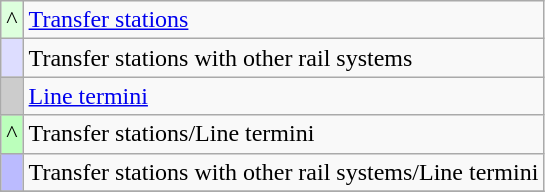<table class="wikitable" style="font-size:100%">
<tr>
<td style="background-color:#DDFFDD; align=center">^</td>
<td><a href='#'>Transfer stations</a></td>
</tr>
<tr>
<td style="background-color:#DDDDFF"></td>
<td>Transfer stations with other rail systems</td>
</tr>
<tr>
<td style="background-color:#CCCCCC"></td>
<td><a href='#'>Line termini</a></td>
</tr>
<tr>
<td style="background-color:#BBFFBB">^</td>
<td>Transfer stations/Line termini</td>
</tr>
<tr>
<td style="background-color:#BBBBFF"></td>
<td>Transfer stations with other rail systems/Line termini</td>
</tr>
<tr>
</tr>
</table>
